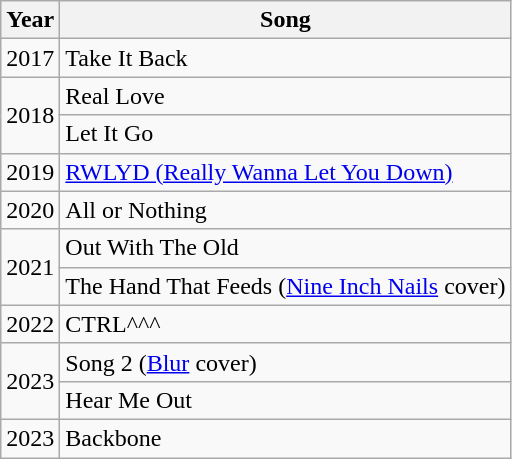<table class="wikitable">
<tr>
<th>Year</th>
<th>Song</th>
</tr>
<tr>
<td style="text-align:center;">2017</td>
<td>Take It Back</td>
</tr>
<tr>
<td rowspan="2" style="text-align:center;">2018</td>
<td>Real Love</td>
</tr>
<tr>
<td>Let It Go</td>
</tr>
<tr>
<td style="text-align:center;">2019</td>
<td><a href='#'>RWLYD (Really Wanna Let You Down)</a></td>
</tr>
<tr>
<td>2020</td>
<td>All or Nothing</td>
</tr>
<tr>
<td rowspan="2" style="text-align:center;">2021</td>
<td>Out With The Old</td>
</tr>
<tr>
<td>The Hand That Feeds (<a href='#'>Nine Inch Nails</a> cover)</td>
</tr>
<tr>
<td>2022</td>
<td>CTRL^^^</td>
</tr>
<tr>
<td rowspan="2" style="text-align:center;">2023</td>
<td>Song 2 (<a href='#'>Blur</a> cover)</td>
</tr>
<tr>
<td>Hear Me Out</td>
</tr>
<tr>
<td rowspan="2" style="text-align:center;">2023</td>
<td>Backbone</td>
</tr>
</table>
